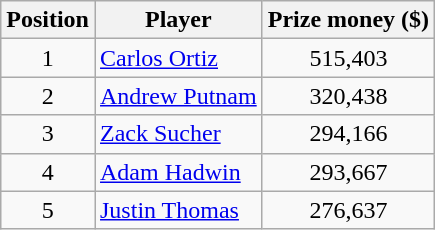<table class="wikitable">
<tr>
<th>Position</th>
<th>Player</th>
<th>Prize money ($)</th>
</tr>
<tr>
<td align=center>1</td>
<td> <a href='#'>Carlos Ortiz</a></td>
<td align=center>515,403</td>
</tr>
<tr>
<td align=center>2</td>
<td> <a href='#'>Andrew Putnam</a></td>
<td align=center>320,438</td>
</tr>
<tr>
<td align=center>3</td>
<td> <a href='#'>Zack Sucher</a></td>
<td align=center>294,166</td>
</tr>
<tr>
<td align=center>4</td>
<td> <a href='#'>Adam Hadwin</a></td>
<td align=center>293,667</td>
</tr>
<tr>
<td align=center>5</td>
<td> <a href='#'>Justin Thomas</a></td>
<td align=center>276,637</td>
</tr>
</table>
